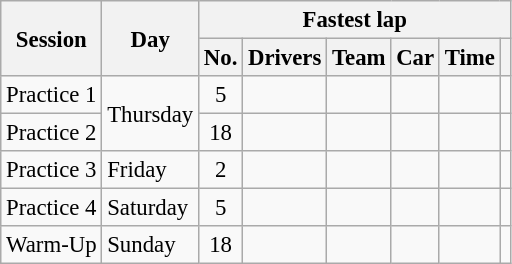<table class="wikitable" style="font-size: 95%">
<tr>
<th rowspan="2">Session</th>
<th rowspan="2">Day</th>
<th colspan="7">Fastest lap</th>
</tr>
<tr>
<th>No.</th>
<th>Drivers</th>
<th>Team</th>
<th>Car</th>
<th>Time</th>
<th></th>
</tr>
<tr>
<td nowrap>Practice 1</td>
<td rowspan=2>Thursday</td>
<td align="center">5</td>
<td><br></td>
<td></td>
<td></td>
<td></td>
<td align=center></td>
</tr>
<tr>
<td nowrap>Practice 2</td>
<td align="center">18</td>
<td><br></td>
<td></td>
<td></td>
<td></td>
<td align=center></td>
</tr>
<tr>
<td nowrap>Practice 3</td>
<td>Friday</td>
<td align="center">2</td>
<td><br></td>
<td></td>
<td></td>
<td></td>
<td align=center></td>
</tr>
<tr>
<td nowrap>Practice 4</td>
<td>Saturday</td>
<td align="center">5</td>
<td><br></td>
<td></td>
<td></td>
<td></td>
<td align=center></td>
</tr>
<tr>
<td nowrap>Warm-Up</td>
<td>Sunday</td>
<td align="center">18</td>
<td><br></td>
<td></td>
<td></td>
<td></td>
<td align=center></td>
</tr>
</table>
